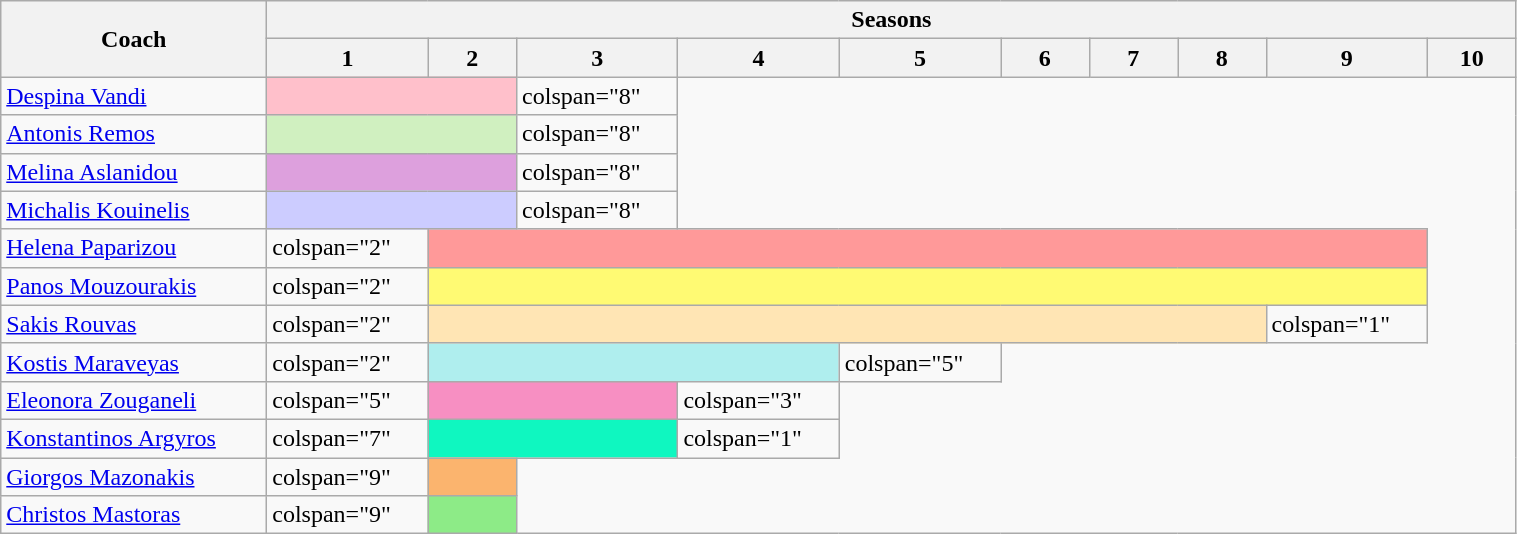<table class="wikitable nowrap" style="width:80%">
<tr>
<th rowspan="2" style="width:135px">Coach</th>
<th colspan="10">Seasons</th>
</tr>
<tr>
<th style="width:40px">1</th>
<th style="width:40px">2</th>
<th style="width:40px">3</th>
<th style="width:40px">4</th>
<th style="width:40px">5</th>
<th style="width:40px">6</th>
<th style="width:40px">7</th>
<th style="width:40px">8</th>
<th style="width:40px">9</th>
<th style="width:40px">10</th>
</tr>
<tr>
<td><a href='#'>Despina Vandi</a></td>
<td colspan="2" bgcolor="pink"></td>
<td>colspan="8" </td>
</tr>
<tr>
<td><a href='#'>Antonis Remos</a></td>
<td colspan="2" bgcolor="#d0f0c0"></td>
<td>colspan="8" </td>
</tr>
<tr>
<td><a href='#'>Melina Aslanidou</a></td>
<td colspan="2" bgcolor="#dda0dd"></td>
<td>colspan="8" </td>
</tr>
<tr>
<td><a href='#'>Michalis Kouinelis</a></td>
<td colspan="2" bgcolor="#ccf"></td>
<td>colspan="8" </td>
</tr>
<tr>
<td><a href='#'>Helena Paparizou</a></td>
<td>colspan="2" </td>
<td colspan="8" bgcolor="#ff9999"></td>
</tr>
<tr>
<td><a href='#'>Panos Mouzourakis</a></td>
<td>colspan="2" </td>
<td colspan="8" bgcolor="#fffa73"></td>
</tr>
<tr>
<td><a href='#'>Sakis Rouvas</a></td>
<td>colspan="2" </td>
<td colspan="7" bgcolor="#ffe5b4"></td>
<td>colspan="1" </td>
</tr>
<tr>
<td><a href='#'>Kostis Maraveyas</a></td>
<td>colspan="2" </td>
<td colspan="3" bgcolor="#afeeee"></td>
<td>colspan="5" </td>
</tr>
<tr>
<td><a href='#'>Eleonora Zouganeli</a></td>
<td>colspan="5" </td>
<td colspan="2" bgcolor="#f78fc2"></td>
<td>colspan="3" </td>
</tr>
<tr>
<td><a href='#'>Konstantinos Argyros</a></td>
<td>colspan="7" </td>
<td colspan="2" bgcolor="#0ff7c0"></td>
<td>colspan="1" </td>
</tr>
<tr>
<td><a href='#'>Giorgos Mazonakis</a></td>
<td>colspan="9" </td>
<td colspan="1" bgcolor="#fbb46e"></td>
</tr>
<tr>
<td><a href='#'>Christos Mastoras</a></td>
<td>colspan="9" </td>
<td colspan="1" bgcolor="#8deb87"></td>
</tr>
</table>
